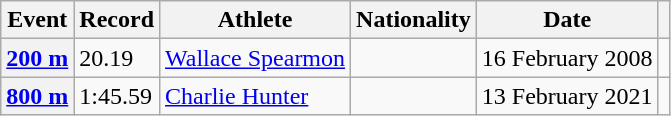<table class="wikitable plainrowheaders">
<tr>
<th scope="col">Event</th>
<th scope="col">Record</th>
<th scope="col">Athlete</th>
<th scope="col">Nationality</th>
<th scope="col">Date</th>
<th scope="col"></th>
</tr>
<tr>
<th scope="row"><a href='#'>200 m</a></th>
<td>20.19</td>
<td><a href='#'>Wallace Spearmon</a></td>
<td></td>
<td>16 February 2008</td>
<td></td>
</tr>
<tr>
<th scope="row"><a href='#'>800 m</a></th>
<td>1:45.59</td>
<td><a href='#'>Charlie Hunter</a></td>
<td></td>
<td>13 February 2021</td>
<td></td>
</tr>
</table>
